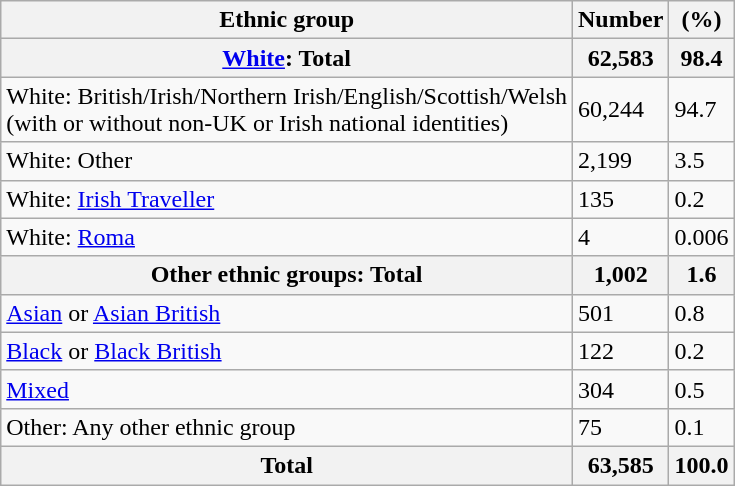<table class="wikitable">
<tr>
<th>Ethnic group</th>
<th>Number</th>
<th>(%)</th>
</tr>
<tr>
<th><a href='#'>White</a>: Total</th>
<th>62,583</th>
<th>98.4</th>
</tr>
<tr>
<td>White: British/Irish/Northern Irish/English/Scottish/Welsh <br>(with or without non-UK or Irish national identities)</td>
<td>60,244</td>
<td>94.7</td>
</tr>
<tr>
<td>White: Other</td>
<td>2,199</td>
<td>3.5</td>
</tr>
<tr>
<td>White: <a href='#'>Irish Traveller</a></td>
<td>135</td>
<td>0.2</td>
</tr>
<tr>
<td>White: <a href='#'>Roma</a></td>
<td>4</td>
<td>0.006</td>
</tr>
<tr>
<th>Other ethnic groups: Total</th>
<th>1,002</th>
<th>1.6</th>
</tr>
<tr>
<td><a href='#'>Asian</a> or <a href='#'>Asian British</a></td>
<td>501</td>
<td>0.8</td>
</tr>
<tr>
<td><a href='#'>Black</a> or <a href='#'>Black British</a></td>
<td>122</td>
<td>0.2</td>
</tr>
<tr>
<td><a href='#'>Mixed</a></td>
<td>304</td>
<td>0.5</td>
</tr>
<tr>
<td>Other: Any other ethnic group</td>
<td>75</td>
<td>0.1</td>
</tr>
<tr>
<th>Total</th>
<th>63,585</th>
<th>100.0</th>
</tr>
</table>
